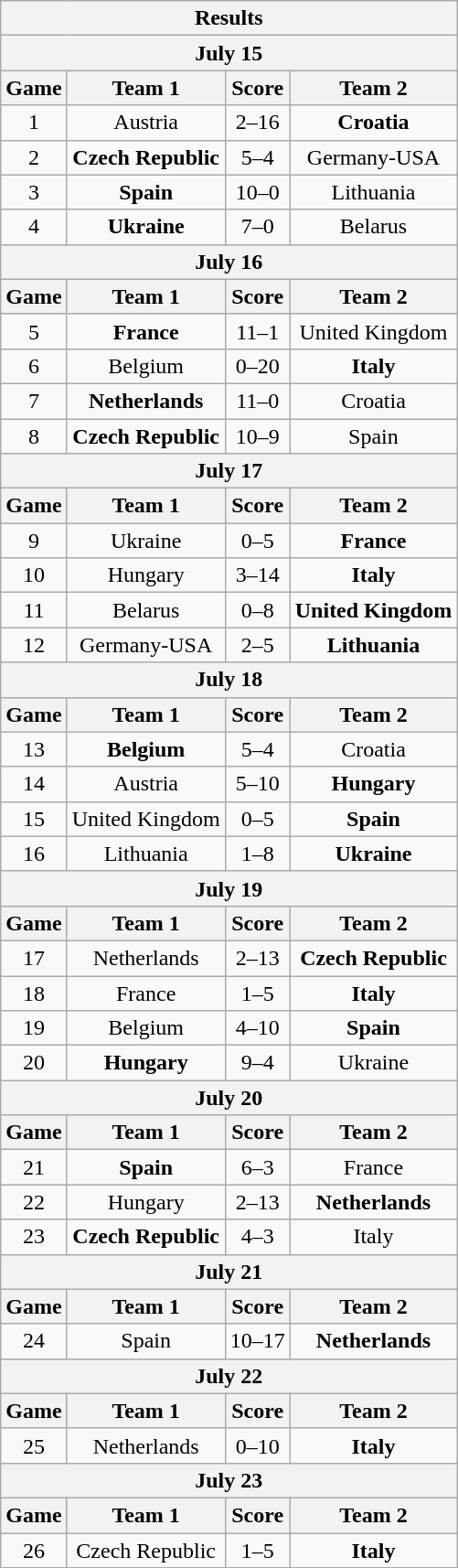<table class="wikitable">
<tr>
<th colspan="4">Results</th>
</tr>
<tr>
<th colspan="4">July 15</th>
</tr>
<tr>
<th>Game</th>
<th>Team 1</th>
<th>Score</th>
<th>Team 2</th>
</tr>
<tr>
<td align=center>1</td>
<td align=center> Austria </td>
<td align=center>2–16</td>
<td align=center> <strong>Croatia</strong> </td>
</tr>
<tr>
<td align=center>2</td>
<td align=center> <strong>Czech Republic</strong> </td>
<td align=center>5–4</td>
<td align=center> Germany-USA </td>
</tr>
<tr>
<td align=center>3</td>
<td align=center> <strong>Spain</strong> </td>
<td align=center>10–0</td>
<td align=center> Lithuania </td>
</tr>
<tr>
<td align=center>4</td>
<td align=center> <strong>Ukraine</strong> </td>
<td align=center>7–0</td>
<td align=center> Belarus </td>
</tr>
<tr>
<th colspan="4">July 16</th>
</tr>
<tr>
<th>Game</th>
<th>Team 1</th>
<th>Score</th>
<th>Team 2</th>
</tr>
<tr>
<td align=center>5</td>
<td align=center> <strong>France</strong> </td>
<td align=center>11–1</td>
<td align=center> United Kingdom </td>
</tr>
<tr>
<td align=center>6</td>
<td align=center> Belgium </td>
<td align=center>0–20</td>
<td align=center> <strong>Italy</strong> </td>
</tr>
<tr>
<td align=center>7</td>
<td align=center> <strong>Netherlands</strong> </td>
<td align=center>11–0</td>
<td align=center> Croatia </td>
</tr>
<tr>
<td align=center>8</td>
<td align=center> <strong>Czech Republic</strong> </td>
<td align=center>10–9</td>
<td align=center> Spain </td>
</tr>
<tr>
<th colspan="4">July 17</th>
</tr>
<tr>
<th>Game</th>
<th>Team 1</th>
<th>Score</th>
<th>Team 2</th>
</tr>
<tr>
<td align=center>9</td>
<td align=center> Ukraine </td>
<td align=center>0–5</td>
<td align=center> <strong>France</strong> </td>
</tr>
<tr>
<td align=center>10</td>
<td align=center> Hungary </td>
<td align=center>3–14</td>
<td align=center> <strong>Italy</strong> </td>
</tr>
<tr>
<td align=center>11</td>
<td align=center> Belarus </td>
<td align=center>0–8</td>
<td align=center> <strong>United Kingdom</strong> </td>
</tr>
<tr>
<td align=center>12</td>
<td align=center> Germany-USA </td>
<td align=center>2–5</td>
<td align=center> <strong>Lithuania</strong> </td>
</tr>
<tr>
<th colspan="4">July 18</th>
</tr>
<tr>
<th>Game</th>
<th>Team 1</th>
<th>Score</th>
<th>Team 2</th>
</tr>
<tr>
<td align=center>13</td>
<td align=center> <strong>Belgium</strong> </td>
<td align=center>5–4</td>
<td align=center> Croatia </td>
</tr>
<tr>
<td align=center>14</td>
<td align=center> Austria </td>
<td align=center>5–10</td>
<td align=center> <strong>Hungary</strong> </td>
</tr>
<tr>
<td align=center>15</td>
<td align=center> United Kingdom </td>
<td align=center>0–5</td>
<td align=center> <strong>Spain</strong> </td>
</tr>
<tr>
<td align=center>16</td>
<td align=center> Lithuania </td>
<td align=center>1–8</td>
<td align=center> <strong>Ukraine</strong> </td>
</tr>
<tr>
<th colspan="4">July 19</th>
</tr>
<tr>
<th>Game</th>
<th>Team 1</th>
<th>Score</th>
<th>Team 2</th>
</tr>
<tr>
<td align=center>17</td>
<td align=center> Netherlands </td>
<td align=center>2–13</td>
<td align=center> <strong>Czech Republic</strong> </td>
</tr>
<tr>
<td align=center>18</td>
<td align=center> France </td>
<td align=center>1–5</td>
<td align=center> <strong>Italy</strong> </td>
</tr>
<tr>
<td align=center>19</td>
<td align=center> Belgium </td>
<td align=center>4–10</td>
<td align=center> <strong>Spain</strong> </td>
</tr>
<tr>
<td align=center>20</td>
<td align=center> <strong>Hungary</strong> </td>
<td align=center>9–4</td>
<td align=center> Ukraine </td>
</tr>
<tr>
<th colspan="4">July 20</th>
</tr>
<tr>
<th>Game</th>
<th>Team 1</th>
<th>Score</th>
<th>Team 2</th>
</tr>
<tr>
<td align=center>21</td>
<td align=center> <strong>Spain</strong> </td>
<td align=center>6–3</td>
<td align=center> France </td>
</tr>
<tr>
<td align=center>22</td>
<td align=center> Hungary </td>
<td align=center>2–13</td>
<td align=center> <strong>Netherlands</strong> </td>
</tr>
<tr>
<td align=center>23</td>
<td align=center> <strong>Czech Republic</strong>  </td>
<td align=center>4–3</td>
<td align=center> Italy </td>
</tr>
<tr>
<th colspan="4">July 21</th>
</tr>
<tr>
<th>Game</th>
<th>Team 1</th>
<th>Score</th>
<th>Team 2</th>
</tr>
<tr>
<td align=center>24</td>
<td align=center> Spain </td>
<td align=center>10–17</td>
<td align=center> <strong>Netherlands</strong></td>
</tr>
<tr>
<th colspan="4">July 22</th>
</tr>
<tr>
<th>Game</th>
<th>Team 1</th>
<th>Score</th>
<th>Team 2</th>
</tr>
<tr>
<td align=center>25</td>
<td align=center> Netherlands </td>
<td align=center>0–10</td>
<td align=center> <strong>Italy</strong> </td>
</tr>
<tr>
<th colspan="4">July 23</th>
</tr>
<tr>
<th>Game</th>
<th>Team 1</th>
<th>Score</th>
<th>Team 2</th>
</tr>
<tr>
<td align=center>26</td>
<td align=center> Czech Republic </td>
<td align=center>1–5</td>
<td align=center><strong> Italy</strong> </td>
</tr>
</table>
